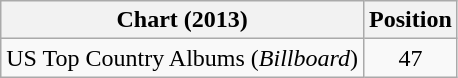<table class="wikitable">
<tr>
<th>Chart (2013)</th>
<th>Position</th>
</tr>
<tr>
<td>US Top Country Albums (<em>Billboard</em>)</td>
<td style="text-align:center;">47</td>
</tr>
</table>
